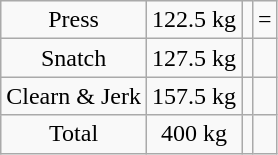<table class = "wikitable" style="text-align:center;">
<tr>
<td>Press</td>
<td>122.5 kg</td>
<td align=left><br></td>
<td>=</td>
</tr>
<tr>
<td>Snatch</td>
<td>127.5 kg</td>
<td align=left></td>
<td></td>
</tr>
<tr>
<td>Clearn & Jerk</td>
<td>157.5 kg</td>
<td align=left></td>
<td></td>
</tr>
<tr>
<td>Total</td>
<td>400 kg</td>
<td align=left></td>
<td></td>
</tr>
</table>
